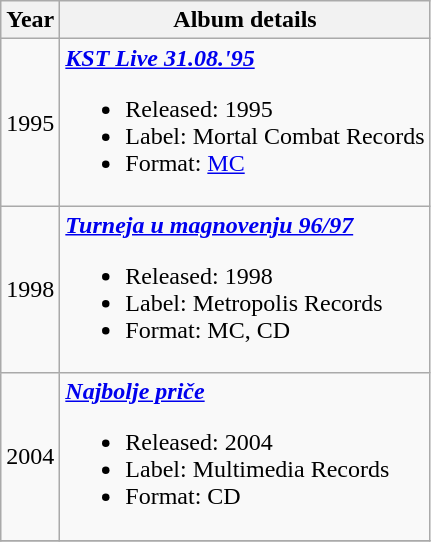<table class ="wikitable">
<tr>
<th>Year</th>
<th>Album details</th>
</tr>
<tr>
<td align="center" rowspan="1">1995</td>
<td><strong><em><a href='#'>KST Live 31.08.'95</a></em></strong><br><ul><li>Released: 1995</li><li>Label: Mortal Combat Records</li><li>Format: <a href='#'>MC</a></li></ul></td>
</tr>
<tr>
<td align="center" rowspan="1">1998</td>
<td><strong><em><a href='#'>Turneja u magnovenju 96/97</a></em></strong><br><ul><li>Released: 1998</li><li>Label: Metropolis Records</li><li>Format: MC, CD</li></ul></td>
</tr>
<tr>
<td align="center" rowspan="1">2004</td>
<td><strong><em><a href='#'>Najbolje priče</a></em></strong><br><ul><li>Released: 2004</li><li>Label: Multimedia Records</li><li>Format: CD</li></ul></td>
</tr>
<tr>
</tr>
</table>
